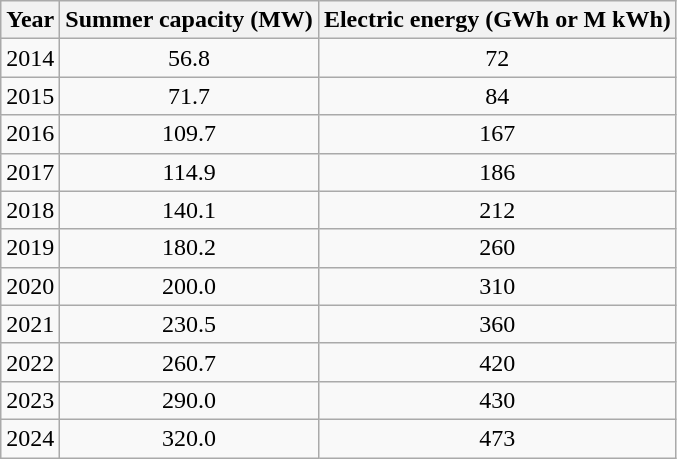<table class="wikitable" style="text-align:center">
<tr>
<th>Year</th>
<th>Summer capacity (MW)</th>
<th>Electric energy (GWh or M kWh)</th>
</tr>
<tr>
<td>2014</td>
<td>56.8</td>
<td>72</td>
</tr>
<tr>
<td>2015</td>
<td>71.7</td>
<td>84</td>
</tr>
<tr>
<td>2016</td>
<td>109.7</td>
<td>167</td>
</tr>
<tr>
<td>2017</td>
<td>114.9</td>
<td>186</td>
</tr>
<tr !>
<td>2018</td>
<td>140.1</td>
<td>212</td>
</tr>
<tr>
<td>2019</td>
<td>180.2</td>
<td>260</td>
</tr>
<tr>
<td>2020</td>
<td>200.0</td>
<td>310</td>
</tr>
<tr>
<td>2021</td>
<td>230.5</td>
<td>360</td>
</tr>
<tr>
<td>2022</td>
<td>260.7</td>
<td>420</td>
</tr>
<tr>
<td>2023</td>
<td>290.0</td>
<td>430</td>
</tr>
<tr>
<td>2024</td>
<td>320.0</td>
<td>473</td>
</tr>
</table>
